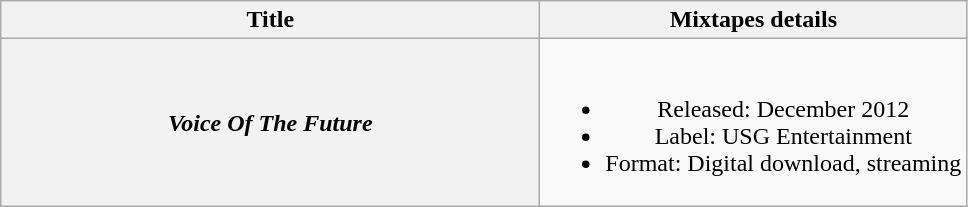<table class="wikitable plainrowheaders" style="text-align:center;">
<tr>
<th style="width:22em;">Title</th>
<th>Mixtapes details</th>
</tr>
<tr>
<th scope="row"><em>Voice Of The Future</em></th>
<td><br><ul><li>Released: December 2012</li><li>Label: USG Entertainment</li><li>Format: Digital download, streaming</li></ul></td>
</tr>
</table>
